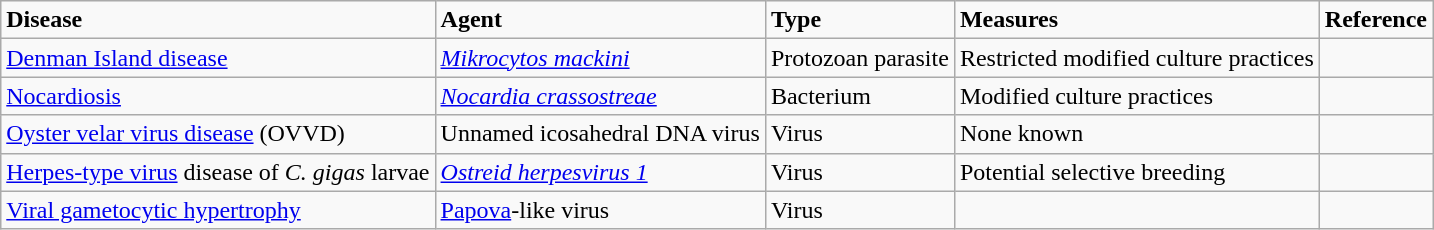<table class="wikitable">
<tr>
<td><strong>Disease</strong></td>
<td><strong>Agent</strong></td>
<td><strong>Type</strong></td>
<td><strong>Measures</strong></td>
<td><strong>Reference</strong></td>
</tr>
<tr>
<td><a href='#'>Denman Island disease</a></td>
<td><em><a href='#'>Mikrocytos mackini</a></em></td>
<td>Protozoan parasite</td>
<td>Restricted modified culture practices</td>
<td></td>
</tr>
<tr>
<td><a href='#'>Nocardiosis</a></td>
<td><em><a href='#'>Nocardia crassostreae</a></em></td>
<td>Bacterium</td>
<td>Modified culture practices</td>
<td></td>
</tr>
<tr>
<td><a href='#'>Oyster velar virus disease</a> (OVVD)</td>
<td>Unnamed icosahedral DNA virus</td>
<td>Virus</td>
<td>None known</td>
<td></td>
</tr>
<tr>
<td><a href='#'>Herpes-type virus</a> disease of <em>C. gigas</em> larvae</td>
<td><em><a href='#'>Ostreid herpesvirus 1</a></em></td>
<td>Virus</td>
<td>Potential selective breeding</td>
<td></td>
</tr>
<tr>
<td><a href='#'>Viral gametocytic hypertrophy</a></td>
<td><a href='#'>Papova</a>-like virus</td>
<td>Virus</td>
<td></td>
<td></td>
</tr>
</table>
